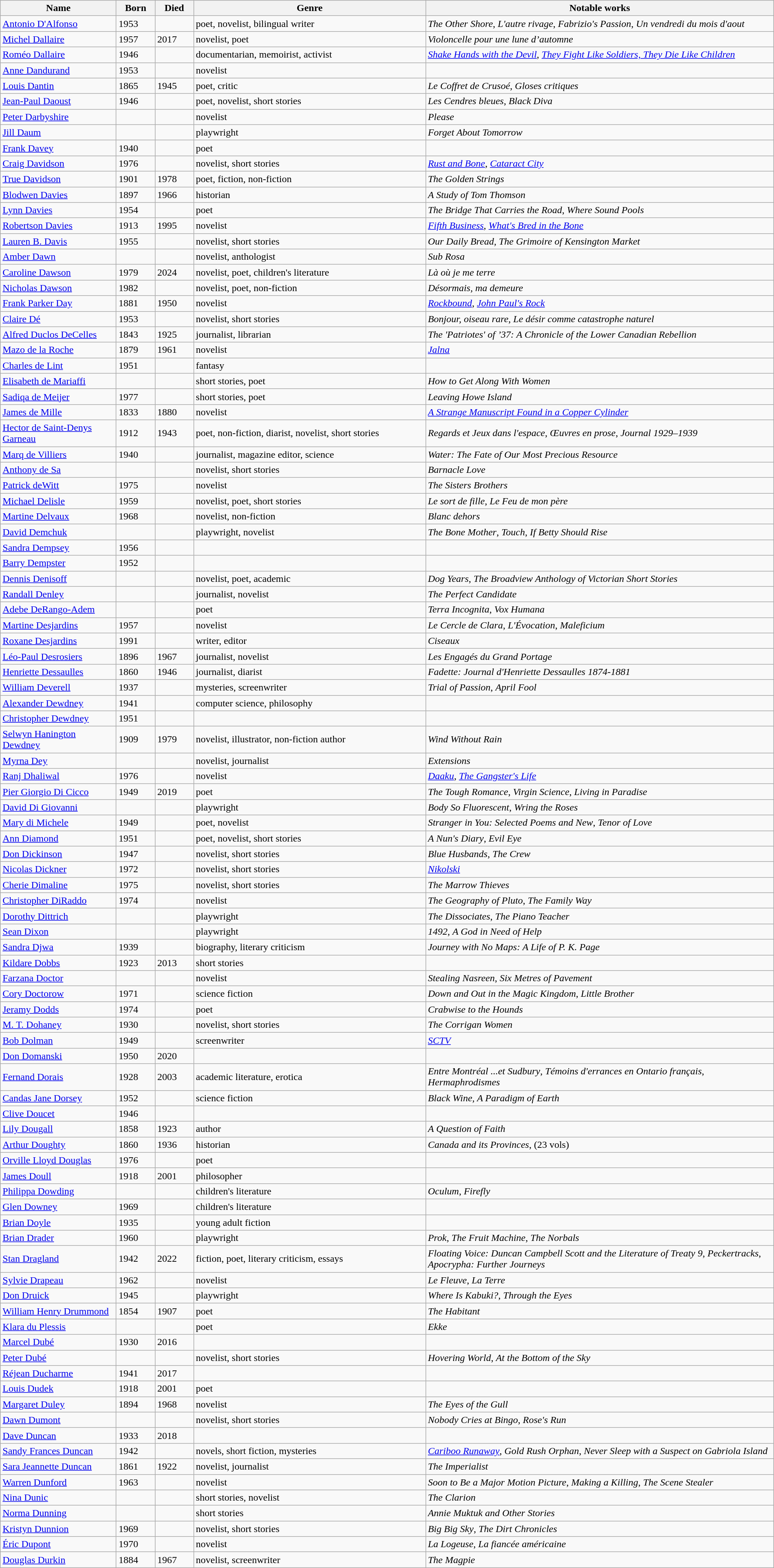<table class="wikitable sortable" style="text-align:left; line-height:18px; width:100%;">
<tr>
<th scope="col" style="width:15%;">Name</th>
<th scope="col" style="width:5%;">Born</th>
<th scope="col" style="width:5%;">Died</th>
<th scope="col" style="width:30%;">Genre</th>
<th scope="col" style="width:45%;">Notable works</th>
</tr>
<tr>
<td scope=><a href='#'>Antonio D'Alfonso</a></td>
<td>1953</td>
<td></td>
<td>poet, novelist, bilingual writer</td>
<td><em>The Other Shore</em>, <em>L'autre rivage</em>, <em>Fabrizio's Passion</em>, <em>Un vendredi du mois d'aout</em></td>
</tr>
<tr>
<td scope="row"><a href='#'>Michel Dallaire</a></td>
<td>1957</td>
<td>2017</td>
<td>novelist, poet</td>
<td><em>Violoncelle pour une lune d’automne</em></td>
</tr>
<tr>
<td scope="row"><a href='#'>Roméo Dallaire</a></td>
<td>1946</td>
<td></td>
<td>documentarian, memoirist, activist</td>
<td><em><a href='#'>Shake Hands with the Devil</a></em>,  <em><a href='#'>They Fight Like Soldiers, They Die Like Children</a></em></td>
</tr>
<tr>
<td scope="row"><a href='#'>Anne Dandurand</a></td>
<td>1953</td>
<td></td>
<td>novelist</td>
<td></td>
</tr>
<tr>
<td scope="row"><a href='#'>Louis Dantin</a></td>
<td>1865</td>
<td>1945</td>
<td>poet, critic</td>
<td><em>Le Coffret de Crusoé</em>, <em>Gloses critiques</em></td>
</tr>
<tr>
<td scope="row"><a href='#'>Jean-Paul Daoust</a></td>
<td>1946</td>
<td></td>
<td>poet, novelist, short stories</td>
<td><em>Les Cendres bleues</em>, <em>Black Diva</em></td>
</tr>
<tr>
<td scope="row"><a href='#'>Peter Darbyshire</a></td>
<td></td>
<td></td>
<td>novelist</td>
<td><em>Please</em></td>
</tr>
<tr>
<td scope="row"><a href='#'>Jill Daum</a></td>
<td></td>
<td></td>
<td>playwright</td>
<td><em>Forget About Tomorrow</em></td>
</tr>
<tr>
<td scope="row"><a href='#'>Frank Davey</a></td>
<td>1940</td>
<td></td>
<td>poet</td>
<td></td>
</tr>
<tr>
<td scope="row"><a href='#'>Craig Davidson</a></td>
<td>1976</td>
<td></td>
<td>novelist, short stories</td>
<td><em><a href='#'>Rust and Bone</a></em>, <em><a href='#'>Cataract City</a></em></td>
</tr>
<tr>
<td scope="row"><a href='#'>True Davidson</a></td>
<td>1901</td>
<td>1978</td>
<td>poet, fiction, non-fiction</td>
<td><em>The Golden Strings</em></td>
</tr>
<tr>
<td scope="row"><a href='#'>Blodwen Davies</a></td>
<td>1897</td>
<td>1966</td>
<td>historian</td>
<td><em>A Study of Tom Thomson</em></td>
</tr>
<tr>
<td scope="row"><a href='#'>Lynn Davies</a></td>
<td>1954</td>
<td></td>
<td>poet</td>
<td><em>The Bridge That Carries the Road</em>, <em>Where Sound Pools</em></td>
</tr>
<tr>
<td scope="row"><a href='#'>Robertson Davies</a></td>
<td>1913</td>
<td>1995</td>
<td>novelist</td>
<td><em><a href='#'>Fifth Business</a></em>, <em><a href='#'>What's Bred in the Bone</a></em></td>
</tr>
<tr>
<td scope="row"><a href='#'>Lauren B. Davis</a></td>
<td>1955</td>
<td></td>
<td>novelist, short stories</td>
<td><em>Our Daily Bread, The Grimoire of Kensington Market</em></td>
</tr>
<tr>
<td scope="row"><a href='#'>Amber Dawn</a></td>
<td></td>
<td></td>
<td>novelist, anthologist</td>
<td><em>Sub Rosa</em></td>
</tr>
<tr>
<td scope="row"><a href='#'>Caroline Dawson</a></td>
<td>1979</td>
<td>2024</td>
<td>novelist, poet, children's literature</td>
<td><em>Là où je me terre</em></td>
</tr>
<tr>
<td scope="row"><a href='#'>Nicholas Dawson</a></td>
<td>1982</td>
<td></td>
<td>novelist, poet, non-fiction</td>
<td><em>Désormais, ma demeure</em></td>
</tr>
<tr>
<td scope="row"><a href='#'>Frank Parker Day</a></td>
<td>1881</td>
<td>1950</td>
<td>novelist</td>
<td><em><a href='#'>Rockbound</a></em>, <em><a href='#'>John Paul's Rock</a></em></td>
</tr>
<tr>
<td scope="row"><a href='#'>Claire Dé</a></td>
<td>1953</td>
<td></td>
<td>novelist, short stories</td>
<td><em>Bonjour, oiseau rare</em>, <em>Le désir comme catastrophe naturel</em></td>
</tr>
<tr>
<td scope="row"><a href='#'>Alfred Duclos DeCelles</a></td>
<td>1843</td>
<td>1925</td>
<td>journalist, librarian</td>
<td><em>The 'Patriotes' of ’37: A Chronicle of the Lower Canadian Rebellion</em></td>
</tr>
<tr>
<td scope="row"><a href='#'>Mazo de la Roche</a></td>
<td>1879</td>
<td>1961</td>
<td>novelist</td>
<td><em><a href='#'>Jalna</a></em></td>
</tr>
<tr>
<td scope="row"><a href='#'>Charles de Lint</a></td>
<td>1951</td>
<td></td>
<td>fantasy</td>
<td></td>
</tr>
<tr>
<td scope="row"><a href='#'>Elisabeth de Mariaffi</a></td>
<td></td>
<td></td>
<td>short stories, poet</td>
<td><em>How to Get Along With Women</em></td>
</tr>
<tr>
<td scope="row"><a href='#'>Sadiqa de Meijer</a></td>
<td>1977</td>
<td></td>
<td>short stories, poet</td>
<td><em>Leaving Howe Island</em></td>
</tr>
<tr>
<td scope="row"><a href='#'>James de Mille</a></td>
<td>1833</td>
<td>1880</td>
<td>novelist</td>
<td><em><a href='#'>A Strange Manuscript Found in a Copper Cylinder</a></em></td>
</tr>
<tr>
<td scope="row"><a href='#'>Hector de Saint-Denys Garneau</a></td>
<td>1912</td>
<td>1943</td>
<td>poet, non-fiction, diarist, novelist, short stories</td>
<td><em>Regards et Jeux dans l'espace</em>, <em>Œuvres en prose</em>, <em>Journal 1929–1939</em></td>
</tr>
<tr>
<td scope="row"><a href='#'>Marq de Villiers</a></td>
<td>1940</td>
<td></td>
<td>journalist, magazine editor, science</td>
<td><em>Water: The Fate of Our Most Precious Resource</em></td>
</tr>
<tr>
<td scope="row"><a href='#'>Anthony de Sa</a></td>
<td></td>
<td></td>
<td>novelist, short stories</td>
<td><em>Barnacle Love</em></td>
</tr>
<tr>
<td scope="row"><a href='#'>Patrick deWitt</a></td>
<td>1975</td>
<td></td>
<td>novelist</td>
<td><em>The Sisters Brothers</em></td>
</tr>
<tr>
<td scope="row"><a href='#'>Michael Delisle</a></td>
<td>1959</td>
<td></td>
<td>novelist, poet, short stories</td>
<td><em>Le sort de fille</em>, <em>Le Feu de mon père</em></td>
</tr>
<tr>
<td scope="row"><a href='#'>Martine Delvaux</a></td>
<td>1968</td>
<td></td>
<td>novelist, non-fiction</td>
<td><em>Blanc dehors</em></td>
</tr>
<tr>
<td scope="row"><a href='#'>David Demchuk</a></td>
<td></td>
<td></td>
<td>playwright, novelist</td>
<td><em>The Bone Mother</em>, <em>Touch</em>, <em>If Betty Should Rise</em></td>
</tr>
<tr>
<td scope="row"><a href='#'>Sandra Dempsey</a></td>
<td>1956</td>
<td></td>
<td></td>
<td></td>
</tr>
<tr>
<td scope="row"><a href='#'>Barry Dempster</a></td>
<td>1952</td>
<td></td>
<td></td>
<td></td>
</tr>
<tr>
<td scope="row"><a href='#'>Dennis Denisoff</a></td>
<td></td>
<td></td>
<td>novelist, poet, academic</td>
<td><em>Dog Years</em>, <em>The Broadview Anthology of Victorian Short Stories</em></td>
</tr>
<tr>
<td scope="row"><a href='#'>Randall Denley</a></td>
<td></td>
<td></td>
<td>journalist, novelist</td>
<td><em>The Perfect Candidate</em></td>
</tr>
<tr>
<td scope="row"><a href='#'>Adebe DeRango-Adem</a></td>
<td></td>
<td></td>
<td>poet</td>
<td><em>Terra Incognita</em>, <em>Vox Humana</em></td>
</tr>
<tr>
<td scope="row"><a href='#'>Martine Desjardins</a></td>
<td>1957</td>
<td></td>
<td>novelist</td>
<td><em>Le Cercle de Clara</em>, <em>L'Évocation</em>, <em>Maleficium</em></td>
</tr>
<tr>
<td scope="row"><a href='#'>Roxane Desjardins</a></td>
<td>1991</td>
<td></td>
<td>writer, editor</td>
<td><em>Ciseaux</em></td>
</tr>
<tr>
<td scope="row"><a href='#'>Léo-Paul Desrosiers</a></td>
<td>1896</td>
<td>1967</td>
<td>journalist, novelist</td>
<td><em>Les Engagés du Grand Portage</em></td>
</tr>
<tr>
<td scope="row"><a href='#'>Henriette Dessaulles</a></td>
<td>1860</td>
<td>1946</td>
<td>journalist, diarist</td>
<td><em>Fadette: Journal d'Henriette Dessaulles 1874-1881</em></td>
</tr>
<tr>
<td scope="row"><a href='#'>William Deverell</a></td>
<td>1937</td>
<td></td>
<td>mysteries, screenwriter</td>
<td><em>Trial of Passion</em>, <em>April Fool</em></td>
</tr>
<tr>
<td scope="row"><a href='#'>Alexander Dewdney</a></td>
<td>1941</td>
<td></td>
<td>computer science, philosophy</td>
<td></td>
</tr>
<tr>
<td scope="row"><a href='#'>Christopher Dewdney</a></td>
<td>1951</td>
<td></td>
<td></td>
<td></td>
</tr>
<tr>
<td scope="row"><a href='#'>Selwyn Hanington Dewdney</a></td>
<td>1909</td>
<td>1979</td>
<td>novelist, illustrator, non-fiction author</td>
<td><em>Wind Without Rain</em></td>
</tr>
<tr>
<td scope="row"><a href='#'>Myrna Dey</a></td>
<td></td>
<td></td>
<td>novelist, journalist</td>
<td><em>Extensions</em></td>
</tr>
<tr>
<td scope="row"><a href='#'>Ranj Dhaliwal</a></td>
<td>1976</td>
<td></td>
<td>novelist</td>
<td><em><a href='#'>Daaku</a></em>, <em><a href='#'>The Gangster's Life</a></em></td>
</tr>
<tr>
<td scope=><a href='#'>Pier Giorgio Di Cicco</a></td>
<td>1949</td>
<td>2019</td>
<td>poet</td>
<td><em>The Tough Romance</em>, <em>Virgin Science</em>, <em>Living in Paradise</em></td>
</tr>
<tr>
<td scope="row"><a href='#'>David Di Giovanni</a></td>
<td></td>
<td></td>
<td>playwright</td>
<td><em>Body So Fluorescent</em>, <em>Wring the Roses</em></td>
</tr>
<tr>
<td scope="row"><a href='#'>Mary di Michele</a></td>
<td>1949</td>
<td></td>
<td>poet, novelist</td>
<td><em>Stranger in You: Selected Poems and New</em>, <em>Tenor of Love</em></td>
</tr>
<tr>
<td scope="row"><a href='#'>Ann Diamond</a></td>
<td>1951</td>
<td></td>
<td>poet, novelist, short stories</td>
<td><em>A Nun's Diary</em>, <em>Evil Eye</em></td>
</tr>
<tr>
<td scope="row"><a href='#'>Don Dickinson</a></td>
<td>1947</td>
<td></td>
<td>novelist, short stories</td>
<td><em>Blue Husbands</em>, <em>The Crew</em></td>
</tr>
<tr>
<td scope="row"><a href='#'>Nicolas Dickner</a></td>
<td>1972</td>
<td></td>
<td>novelist, short stories</td>
<td><em><a href='#'>Nikolski</a></em></td>
</tr>
<tr>
<td scope="row"><a href='#'>Cherie Dimaline</a></td>
<td>1975</td>
<td></td>
<td>novelist, short stories</td>
<td><em>The Marrow Thieves</em></td>
</tr>
<tr>
<td scope="row"><a href='#'>Christopher DiRaddo</a></td>
<td>1974</td>
<td></td>
<td>novelist</td>
<td><em>The Geography of Pluto</em>, <em>The Family Way</em></td>
</tr>
<tr>
<td scope="row"><a href='#'>Dorothy Dittrich</a></td>
<td></td>
<td></td>
<td>playwright</td>
<td><em>The Dissociates</em>, <em>The Piano Teacher</em></td>
</tr>
<tr>
<td scope="row"><a href='#'>Sean Dixon</a></td>
<td></td>
<td></td>
<td>playwright</td>
<td><em>1492</em>, <em>A God in Need of Help</em></td>
</tr>
<tr>
<td scope="row"><a href='#'>Sandra Djwa</a></td>
<td>1939</td>
<td></td>
<td>biography, literary criticism</td>
<td><em>Journey with No Maps: A Life of P. K. Page</em></td>
</tr>
<tr>
<td scope="row"><a href='#'>Kildare Dobbs</a></td>
<td>1923</td>
<td>2013</td>
<td>short stories</td>
<td></td>
</tr>
<tr>
<td scope="row"><a href='#'>Farzana Doctor</a></td>
<td></td>
<td></td>
<td>novelist</td>
<td><em>Stealing Nasreen</em>, <em>Six Metres of Pavement</em></td>
</tr>
<tr>
<td scope="row"><a href='#'>Cory Doctorow</a></td>
<td>1971</td>
<td></td>
<td>science fiction</td>
<td><em>Down and Out in the Magic Kingdom</em>, <em>Little Brother</em></td>
</tr>
<tr>
<td scope="row"><a href='#'>Jeramy Dodds</a></td>
<td>1974</td>
<td></td>
<td>poet</td>
<td><em>Crabwise to the Hounds</em></td>
</tr>
<tr>
<td scope="row"><a href='#'>M. T. Dohaney</a></td>
<td>1930</td>
<td></td>
<td>novelist, short stories</td>
<td><em>The Corrigan Women</em></td>
</tr>
<tr>
<td scope="row"><a href='#'>Bob Dolman</a></td>
<td>1949</td>
<td></td>
<td>screenwriter</td>
<td><em><a href='#'>SCTV</a></em></td>
</tr>
<tr>
<td scope="row"><a href='#'>Don Domanski</a></td>
<td>1950</td>
<td>2020</td>
<td></td>
<td></td>
</tr>
<tr>
<td scope="row"><a href='#'>Fernand Dorais</a></td>
<td>1928</td>
<td>2003</td>
<td>academic literature, erotica</td>
<td><em>Entre Montréal ...et Sudbury</em>, <em>Témoins d'errances en Ontario français</em>, <em>Hermaphrodismes</em></td>
</tr>
<tr>
<td scope="row"><a href='#'>Candas Jane Dorsey</a></td>
<td>1952</td>
<td></td>
<td>science fiction</td>
<td><em>Black Wine, A Paradigm of Earth</em></td>
</tr>
<tr>
<td scope="row"><a href='#'>Clive Doucet</a></td>
<td>1946</td>
<td></td>
<td></td>
</tr>
<tr>
<td scope="row"><a href='#'>Lily Dougall</a></td>
<td>1858</td>
<td>1923</td>
<td>author</td>
<td><em>A Question of Faith</em></td>
</tr>
<tr>
<td scope="row"><a href='#'>Arthur Doughty</a></td>
<td>1860</td>
<td>1936</td>
<td>historian</td>
<td><em>Canada and its Provinces</em>, (23 vols)</td>
</tr>
<tr>
<td scope="row"><a href='#'>Orville Lloyd Douglas</a></td>
<td>1976</td>
<td></td>
<td>poet</td>
<td></td>
</tr>
<tr>
<td scope="row"><a href='#'>James Doull</a></td>
<td>1918</td>
<td>2001</td>
<td>philosopher</td>
<td></td>
</tr>
<tr>
<td scope="row"><a href='#'>Philippa Dowding</a></td>
<td></td>
<td></td>
<td>children's literature</td>
<td><em>Oculum</em>, <em>Firefly</em></td>
</tr>
<tr>
<td scope="row"><a href='#'>Glen Downey</a></td>
<td>1969</td>
<td></td>
<td>children's literature</td>
<td></td>
</tr>
<tr>
<td scope="row"><a href='#'>Brian Doyle</a></td>
<td>1935</td>
<td></td>
<td>young adult fiction</td>
<td></td>
</tr>
<tr>
<td scope="row"><a href='#'>Brian Drader</a></td>
<td>1960</td>
<td></td>
<td>playwright</td>
<td><em>Prok</em>, <em>The Fruit Machine</em>, <em>The Norbals</em></td>
</tr>
<tr>
<td scope="row"><a href='#'>Stan Dragland</a></td>
<td>1942</td>
<td>2022</td>
<td>fiction, poet, literary criticism, essays</td>
<td><em>Floating Voice: Duncan Campbell Scott and the Literature of Treaty 9</em>, <em>Peckertracks</em>, <em>Apocrypha: Further Journeys</em></td>
</tr>
<tr>
<td scope="row"><a href='#'>Sylvie Drapeau</a></td>
<td>1962</td>
<td></td>
<td>novelist</td>
<td><em>Le Fleuve</em>, <em>La Terre</em></td>
</tr>
<tr>
<td scope="row"><a href='#'>Don Druick</a></td>
<td>1945</td>
<td></td>
<td>playwright</td>
<td><em>Where Is Kabuki?</em>, <em>Through the Eyes</em></td>
</tr>
<tr>
<td scope="row"><a href='#'>William Henry Drummond</a></td>
<td>1854</td>
<td>1907</td>
<td>poet</td>
<td><em>The Habitant</em></td>
</tr>
<tr>
<td scope="row"><a href='#'>Klara du Plessis</a></td>
<td></td>
<td></td>
<td>poet</td>
<td><em>Ekke</em></td>
</tr>
<tr>
<td scope="row"><a href='#'>Marcel Dubé</a></td>
<td>1930</td>
<td>2016</td>
<td></td>
<td></td>
</tr>
<tr>
<td scope="row"><a href='#'>Peter Dubé</a></td>
<td></td>
<td></td>
<td>novelist, short stories</td>
<td><em>Hovering World</em>, <em>At the Bottom of the Sky</em></td>
</tr>
<tr>
<td scope="row"><a href='#'>Réjean Ducharme</a></td>
<td>1941</td>
<td>2017</td>
<td></td>
<td></td>
</tr>
<tr>
<td scope="row"><a href='#'>Louis Dudek</a></td>
<td>1918</td>
<td>2001</td>
<td>poet</td>
<td></td>
</tr>
<tr>
<td scope="row"><a href='#'>Margaret Duley</a></td>
<td>1894</td>
<td>1968</td>
<td>novelist</td>
<td><em>The Eyes of the Gull</em></td>
</tr>
<tr>
<td scope="row"><a href='#'>Dawn Dumont</a></td>
<td></td>
<td></td>
<td>novelist, short stories</td>
<td><em>Nobody Cries at Bingo</em>, <em>Rose's Run</em></td>
</tr>
<tr>
<td scope="row"><a href='#'>Dave Duncan</a></td>
<td>1933</td>
<td>2018</td>
<td></td>
<td></td>
</tr>
<tr>
<td scope="row"><a href='#'>Sandy Frances Duncan</a></td>
<td>1942</td>
<td></td>
<td>novels, short fiction, mysteries</td>
<td><em><a href='#'>Cariboo Runaway</a></em>, <em>Gold Rush Orphan</em>, <em>Never Sleep with a Suspect on Gabriola Island</em></td>
</tr>
<tr>
<td scope="row"><a href='#'>Sara Jeannette Duncan</a></td>
<td>1861</td>
<td>1922</td>
<td>novelist, journalist</td>
<td><em>The Imperialist</em></td>
</tr>
<tr>
<td scope="row"><a href='#'>Warren Dunford</a></td>
<td>1963</td>
<td></td>
<td>novelist</td>
<td><em>Soon to Be a Major Motion Picture</em>, <em>Making a Killing</em>, <em>The Scene Stealer</em></td>
</tr>
<tr>
<td scope="row"><a href='#'>Nina Dunic</a></td>
<td></td>
<td></td>
<td>short stories, novelist</td>
<td><em>The Clarion</em></td>
</tr>
<tr>
<td scope="row"><a href='#'>Norma Dunning</a></td>
<td></td>
<td></td>
<td>short stories</td>
<td><em>Annie Muktuk and Other Stories</em></td>
</tr>
<tr>
<td scope="row"><a href='#'>Kristyn Dunnion</a></td>
<td>1969</td>
<td></td>
<td>novelist, short stories</td>
<td><em>Big Big Sky</em>, <em>The Dirt Chronicles</em></td>
</tr>
<tr>
<td scope="row"><a href='#'>Éric Dupont</a></td>
<td>1970</td>
<td></td>
<td>novelist</td>
<td><em>La Logeuse</em>, <em>La fiancée américaine</em></td>
</tr>
<tr>
<td scope="row"><a href='#'>Douglas Durkin</a></td>
<td>1884</td>
<td>1967</td>
<td>novelist, screenwriter</td>
<td><em>The Magpie</em></td>
</tr>
</table>
